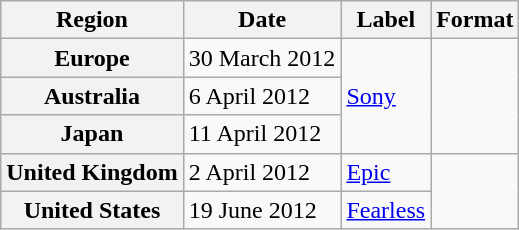<table class="wikitable plainrowheaders">
<tr>
<th>Region</th>
<th>Date</th>
<th>Label</th>
<th>Format</th>
</tr>
<tr>
<th scope="row">Europe</th>
<td>30 March 2012</td>
<td rowspan="3"><a href='#'>Sony</a></td>
<td rowspan="3"></td>
</tr>
<tr>
<th scope="row">Australia</th>
<td>6 April 2012</td>
</tr>
<tr>
<th scope="row">Japan</th>
<td>11 April 2012</td>
</tr>
<tr>
<th scope="row">United Kingdom</th>
<td>2 April 2012</td>
<td><a href='#'>Epic</a></td>
<td rowspan="2"></td>
</tr>
<tr>
<th scope="row">United States</th>
<td>19 June 2012</td>
<td><a href='#'>Fearless</a></td>
</tr>
</table>
